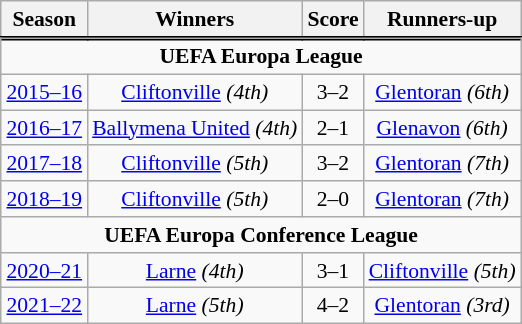<table class="wikitable" style="text-align:center; font-size:90%; float:right; margin-left:1em">
<tr>
<th>Season</th>
<th>Winners</th>
<th>Score</th>
<th>Runners-up</th>
</tr>
<tr style="border-top:3px solid black">
</tr>
<tr>
<td colspan="4"><strong>UEFA Europa League</strong></td>
</tr>
<tr>
<td><a href='#'>2015–16</a></td>
<td><a href='#'>Cliftonville</a> <em>(4th)</em></td>
<td>3–2</td>
<td><a href='#'>Glentoran</a> <em>(6th)</em></td>
</tr>
<tr>
<td><a href='#'>2016–17</a></td>
<td><a href='#'>Ballymena United</a> <em>(4th)</em></td>
<td>2–1</td>
<td><a href='#'>Glenavon</a> <em>(6th)</em></td>
</tr>
<tr>
<td><a href='#'>2017–18</a></td>
<td><a href='#'>Cliftonville</a> <em>(5th)</em></td>
<td>3–2</td>
<td><a href='#'>Glentoran</a> <em>(7th)</em></td>
</tr>
<tr>
<td><a href='#'>2018–19</a></td>
<td><a href='#'>Cliftonville</a> <em>(5th)</em></td>
<td>2–0 </td>
<td><a href='#'>Glentoran</a> <em>(7th)</em></td>
</tr>
<tr>
<td colspan="4"><strong>UEFA Europa Conference League</strong></td>
</tr>
<tr>
<td><a href='#'>2020–21</a></td>
<td><a href='#'>Larne</a> <em>(4th)</em></td>
<td>3–1</td>
<td><a href='#'>Cliftonville</a> <em>(5th)</em></td>
</tr>
<tr>
<td><a href='#'>2021–22</a></td>
<td><a href='#'>Larne</a> <em>(5th)</em></td>
<td>4–2 </td>
<td><a href='#'>Glentoran</a> <em>(3rd)</em></td>
</tr>
</table>
